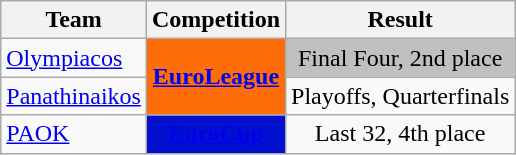<table class="wikitable sortable">
<tr>
<th>Team</th>
<th>Competition</th>
<th>Result</th>
</tr>
<tr>
<td><a href='#'>Olympiacos</a></td>
<td rowspan="2" style="background:#ff6d09;color:#ffffff;text-align:center"><strong><a href='#'><span>EuroLeague</span></a></strong></td>
<td style="background:#C0C0C0;text-align:center">Final Four, 2nd place</td>
</tr>
<tr>
<td><a href='#'>Panathinaikos</a></td>
<td style="text-align:center">Playoffs, Quarterfinals</td>
</tr>
<tr>
<td><a href='#'>PAOK</a></td>
<td rowspan="1" style="background-color:#0010CE;color:white;text-align:center"><strong><a href='#'><span>EuroCup</span></a></strong></td>
<td style="text-align:center">Last 32, 4th place</td>
</tr>
</table>
